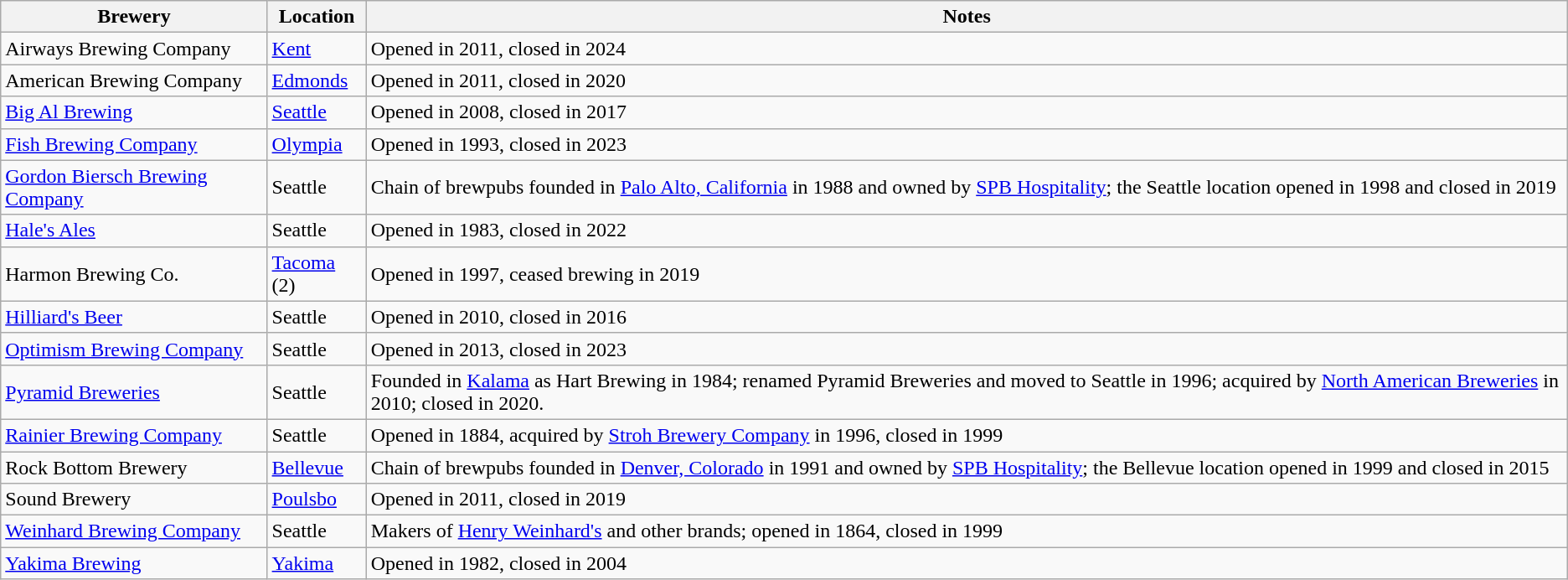<table class="wikitable sortable">
<tr>
<th>Brewery</th>
<th>Location</th>
<th>Notes</th>
</tr>
<tr>
<td>Airways Brewing Company</td>
<td><a href='#'>Kent</a></td>
<td>Opened in 2011, closed in 2024</td>
</tr>
<tr>
<td>American Brewing Company</td>
<td><a href='#'>Edmonds</a></td>
<td>Opened in 2011, closed in 2020</td>
</tr>
<tr>
<td><a href='#'>Big Al Brewing</a></td>
<td><a href='#'>Seattle</a></td>
<td>Opened in 2008, closed in 2017</td>
</tr>
<tr>
<td><a href='#'>Fish Brewing Company</a></td>
<td><a href='#'>Olympia</a></td>
<td>Opened in 1993, closed in 2023</td>
</tr>
<tr>
<td><a href='#'>Gordon Biersch Brewing Company</a></td>
<td>Seattle</td>
<td>Chain of brewpubs founded in <a href='#'>Palo Alto, California</a> in 1988 and owned by <a href='#'>SPB Hospitality</a>; the Seattle location opened in 1998 and closed in 2019</td>
</tr>
<tr>
<td><a href='#'>Hale's Ales</a></td>
<td>Seattle</td>
<td>Opened in 1983, closed in 2022</td>
</tr>
<tr>
<td>Harmon Brewing Co.</td>
<td><a href='#'>Tacoma</a> (2)</td>
<td>Opened in 1997, ceased brewing in 2019</td>
</tr>
<tr>
<td><a href='#'>Hilliard's Beer</a></td>
<td>Seattle</td>
<td>Opened in 2010, closed in 2016</td>
</tr>
<tr>
<td><a href='#'>Optimism Brewing Company</a></td>
<td>Seattle</td>
<td>Opened in 2013, closed in 2023</td>
</tr>
<tr>
<td><a href='#'>Pyramid Breweries</a></td>
<td>Seattle</td>
<td>Founded in <a href='#'>Kalama</a> as Hart Brewing in 1984; renamed Pyramid Breweries and moved to Seattle in 1996; acquired by <a href='#'>North American Breweries</a> in 2010; closed in 2020.</td>
</tr>
<tr>
<td><a href='#'>Rainier Brewing Company</a></td>
<td>Seattle</td>
<td>Opened in 1884, acquired by <a href='#'>Stroh Brewery Company</a> in 1996, closed in 1999</td>
</tr>
<tr>
<td>Rock Bottom Brewery</td>
<td><a href='#'>Bellevue</a></td>
<td>Chain of brewpubs founded in <a href='#'>Denver, Colorado</a> in 1991 and owned by <a href='#'>SPB Hospitality</a>; the Bellevue location opened in 1999 and closed in 2015</td>
</tr>
<tr>
<td>Sound Brewery</td>
<td><a href='#'>Poulsbo</a></td>
<td>Opened in 2011, closed in 2019</td>
</tr>
<tr>
<td><a href='#'>Weinhard Brewing Company</a></td>
<td>Seattle</td>
<td>Makers of <a href='#'>Henry Weinhard's</a> and other brands; opened in 1864, closed in 1999</td>
</tr>
<tr>
<td><a href='#'>Yakima Brewing</a></td>
<td><a href='#'>Yakima</a></td>
<td>Opened in 1982, closed in 2004</td>
</tr>
</table>
